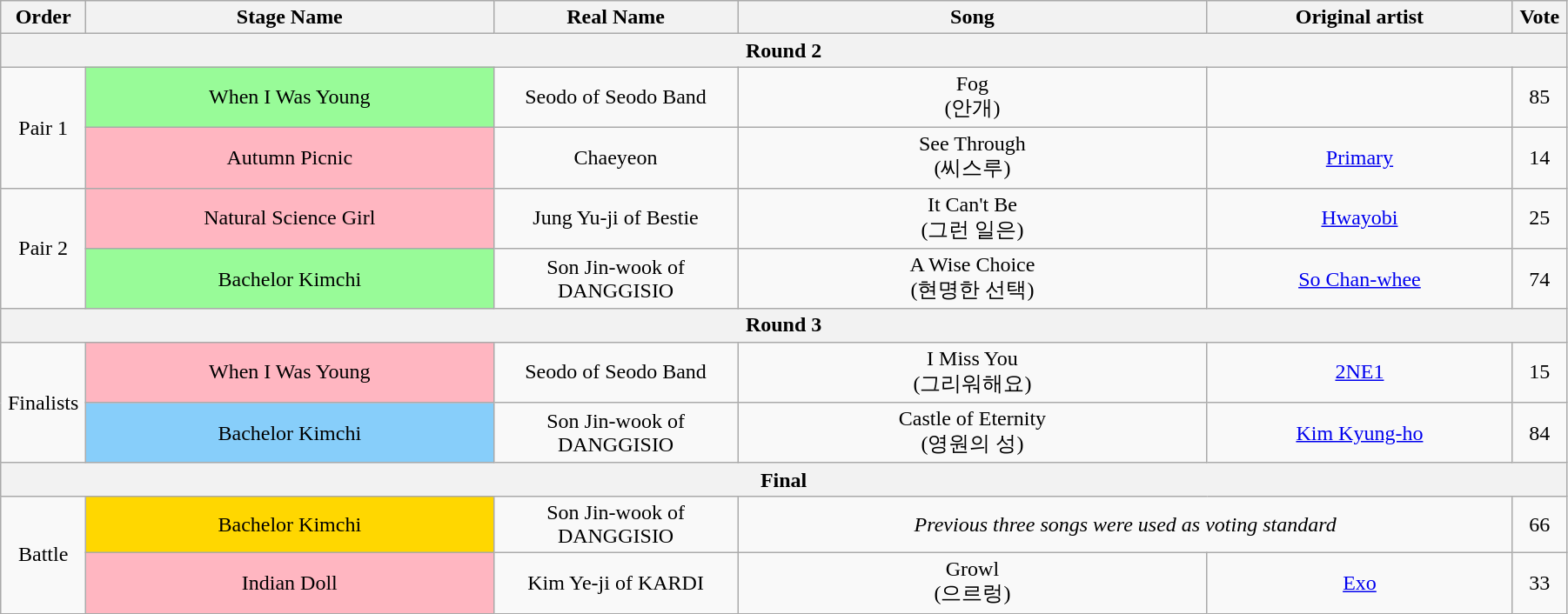<table class="wikitable" style="text-align:center; width:95%;">
<tr>
<th style="width:1%">Order</th>
<th style="width:20%;">Stage Name</th>
<th style="width:12%">Real Name</th>
<th style="width:23%;">Song</th>
<th style="width:15%;">Original artist</th>
<th style="width:1%;">Vote</th>
</tr>
<tr>
<th colspan=6>Round 2</th>
</tr>
<tr>
<td rowspan=2>Pair 1</td>
<td bgcolor="palegreen">When I Was Young</td>
<td>Seodo of Seodo Band</td>
<td>Fog<br>(안개)</td>
<td></td>
<td>85</td>
</tr>
<tr>
<td bgcolor="lightpink">Autumn Picnic</td>
<td>Chaeyeon</td>
<td>See Through<br>(씨스루)</td>
<td><a href='#'>Primary</a></td>
<td>14</td>
</tr>
<tr>
<td rowspan=2>Pair 2</td>
<td bgcolor="lightpink">Natural Science Girl</td>
<td>Jung Yu-ji of Bestie</td>
<td>It Can't Be<br>(그런 일은)</td>
<td><a href='#'>Hwayobi</a></td>
<td>25</td>
</tr>
<tr>
<td bgcolor="palegreen">Bachelor Kimchi</td>
<td>Son Jin-wook of DANGGISIO</td>
<td>A Wise Choice<br>(현명한 선택)</td>
<td><a href='#'>So Chan-whee</a></td>
<td>74</td>
</tr>
<tr>
<th colspan=6>Round 3</th>
</tr>
<tr>
<td rowspan=2>Finalists</td>
<td bgcolor="lightpink">When I Was Young</td>
<td>Seodo of Seodo Band</td>
<td>I Miss You<br>(그리워해요)</td>
<td><a href='#'>2NE1</a></td>
<td>15</td>
</tr>
<tr>
<td bgcolor="lightskyblue">Bachelor Kimchi</td>
<td>Son Jin-wook of DANGGISIO</td>
<td>Castle of Eternity<br>(영원의 성)</td>
<td><a href='#'>Kim Kyung-ho</a></td>
<td>84</td>
</tr>
<tr>
<th colspan=6>Final</th>
</tr>
<tr>
<td rowspan=2>Battle</td>
<td bgcolor="gold">Bachelor Kimchi</td>
<td>Son Jin-wook of DANGGISIO</td>
<td colspan=2><em>Previous three songs were used as voting standard</em></td>
<td>66</td>
</tr>
<tr>
<td bgcolor="lightpink">Indian Doll</td>
<td>Kim Ye-ji of KARDI</td>
<td>Growl<br>(으르렁)</td>
<td><a href='#'>Exo</a></td>
<td>33</td>
</tr>
</table>
